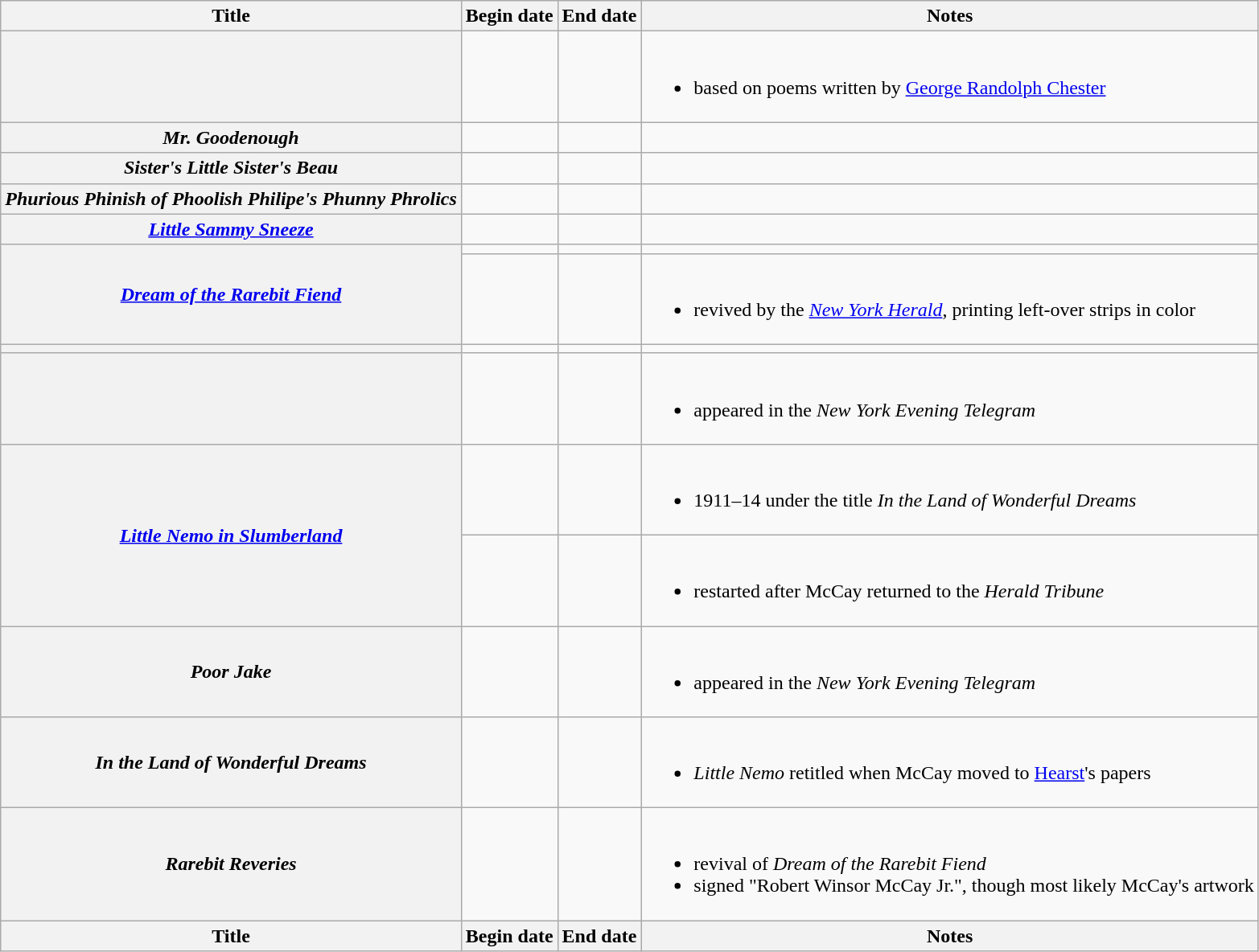<table class="wikitable sortable plainrowheaders">
<tr>
<th scope="col">Title</th>
<th scope="col">Begin date</th>
<th scope="col">End date</th>
<th scope="col" class="unsortable">Notes</th>
</tr>
<tr>
<th scope="row"><em></em></th>
<td align="right"></td>
<td align="right"></td>
<td align="left"><br><ul><li>based on poems written by <a href='#'>George Randolph Chester</a></li></ul></td>
</tr>
<tr>
<th scope="row"><em>Mr. Goodenough</em></th>
<td align="right"></td>
<td align="right"></td>
<td align="left"></td>
</tr>
<tr>
<th scope="row"><em>Sister's Little Sister's Beau</em></th>
<td align="right"></td>
<td align="right"></td>
<td align="left"></td>
</tr>
<tr>
<th scope="row"><em>Phurious Phinish of Phoolish Philipe's Phunny Phrolics</em></th>
<td align="right"></td>
<td align="right"></td>
<td align="left"></td>
</tr>
<tr>
<th scope="row"><em><a href='#'>Little Sammy Sneeze</a></em></th>
<td align="right"></td>
<td align="right"></td>
<td align="left"></td>
</tr>
<tr>
<th scope="row" rowspan="2"><em><a href='#'>Dream of the Rarebit Fiend</a></em></th>
<td align="right"></td>
<td align="right"></td>
<td align="left"></td>
</tr>
<tr>
<td align="right"></td>
<td align="right"></td>
<td align="left"><br><ul><li>revived by the <em><a href='#'>New York Herald</a></em>, printing left-over strips in color</li></ul></td>
</tr>
<tr>
<th scope="row"><em></em></th>
<td align="right"></td>
<td align="right"></td>
<td align="left"></td>
</tr>
<tr>
<th scope="row"><em></em></th>
<td align="right"></td>
<td align="right"></td>
<td align="left"><br><ul><li>appeared in the <em>New York Evening Telegram</em></li></ul></td>
</tr>
<tr>
<th scope="row" rowspan="2"><em><a href='#'>Little Nemo in Slumberland</a></em></th>
<td align="right"></td>
<td align="right"></td>
<td align="left"><br><ul><li>1911–14 under the title <em>In the Land of Wonderful Dreams</em></li></ul></td>
</tr>
<tr>
<td align="right"></td>
<td align="right"></td>
<td align="left"><br><ul><li>restarted after McCay returned to the <em>Herald Tribune</em></li></ul></td>
</tr>
<tr>
<th scope="row"><em>Poor Jake</em></th>
<td align="right"></td>
<td align="right"></td>
<td align="left"><br><ul><li>appeared in the <em>New York Evening Telegram</em></li></ul></td>
</tr>
<tr>
<th scope="row"><em>In the Land of Wonderful Dreams</em></th>
<td align="right"></td>
<td align="right"></td>
<td align="left"><br><ul><li><em>Little Nemo</em> retitled when McCay moved to <a href='#'>Hearst</a>'s papers</li></ul></td>
</tr>
<tr>
<th scope="row"><em>Rarebit Reveries</em></th>
<td align="right"></td>
<td align="right"></td>
<td align="left"><br><ul><li>revival of <em>Dream of the Rarebit Fiend</em></li><li>signed "Robert Winsor McCay Jr.", though most likely McCay's artwork</li></ul></td>
</tr>
<tr class="sortbottom">
<th>Title</th>
<th>Begin date</th>
<th>End date</th>
<th>Notes</th>
</tr>
</table>
